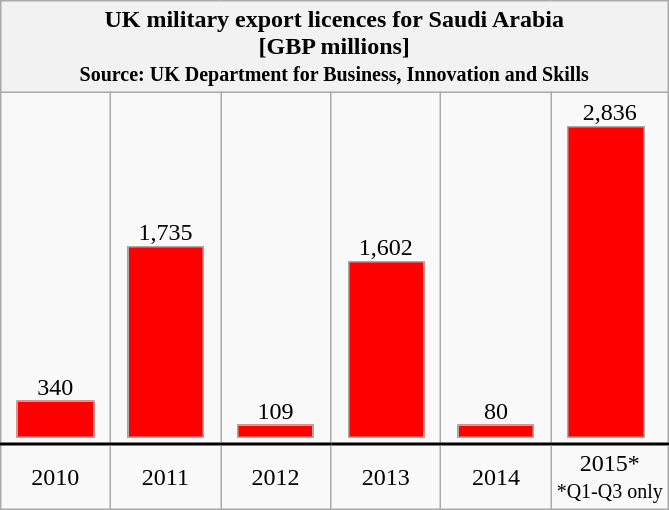<table class="wikitable floatright"  style="float:right; text-align:center;">
<tr>
<th colspan="6">UK military export licences for Saudi Arabia<br>[GBP millions]<br><small>Source: UK Department for Business, Innovation and Skills</small></th>
</tr>
<tr>
<td style="vertical-align:bottom;">340<br><table cellpadding="0" cellspacing="0" style="background:#f00; height:3.40ex; width:7ex; margin:0ex 1ex;">
<tr>
<td></td>
</tr>
</table>
</td>
<td style="vertical-align:bottom;">1,735<br><table cellpadding="0" cellspacing="0" style="background:#f00; height:17.35ex; width:7ex; margin:0ex 1ex;">
<tr>
<td></td>
</tr>
</table>
</td>
<td style="vertical-align:bottom;">109<br><table cellpadding="0" cellspacing="0" style="background:#f00; height:1.09ex; width:7ex; margin:0ex 1ex;">
<tr>
<td></td>
</tr>
</table>
</td>
<td style="vertical-align:bottom;">1,602<br><table cellpadding="0" cellspacing="0" style="background:#f00; height:16.02ex; width:7ex; margin:0ex 1ex;">
<tr>
<td></td>
</tr>
</table>
</td>
<td style="vertical-align:bottom;">80<br><table cellpadding="0" cellspacing="0" style="background:#f00; height:0.80ex; width:7ex; margin:0ex 1ex;">
<tr>
<td></td>
</tr>
</table>
</td>
<td style="vertical-align:bottom;">2,836<br><table cellpadding="0" cellspacing="0" style="background:#f00; height:28.36ex; width:7ex; margin:0ex 1ex;">
<tr>
<td></td>
</tr>
</table>
</td>
</tr>
<tr>
<td style="border-top:#000 solid 0.15em;">2010</td>
<td style="border-top:#000 solid 0.15em;">2011</td>
<td style="border-top:#000 solid 0.15em;">2012</td>
<td style="border-top:#000 solid 0.15em;">2013</td>
<td style="border-top:#000 solid 0.15em;">2014</td>
<td style="border-top:#000 solid 0.15em;">2015*<br><small>*Q1-Q3 only</small></td>
</tr>
</table>
